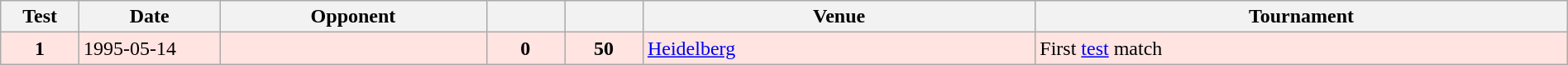<table class="wikitable sortable" style="width:100%">
<tr>
<th style="width:5%">Test</th>
<th style="width:9%">Date</th>
<th style="width:17%">Opponent</th>
<th style="width:5%"></th>
<th style="width:5%"></th>
<th>Venue</th>
<th>Tournament</th>
</tr>
<tr bgcolor="FFE4E1">
<td align="center"><strong>1</strong></td>
<td>1995-05-14</td>
<td></td>
<td align="center"><strong>0</strong></td>
<td align="center"><strong>50</strong></td>
<td><a href='#'>Heidelberg</a></td>
<td>First <a href='#'>test</a> match</td>
</tr>
</table>
